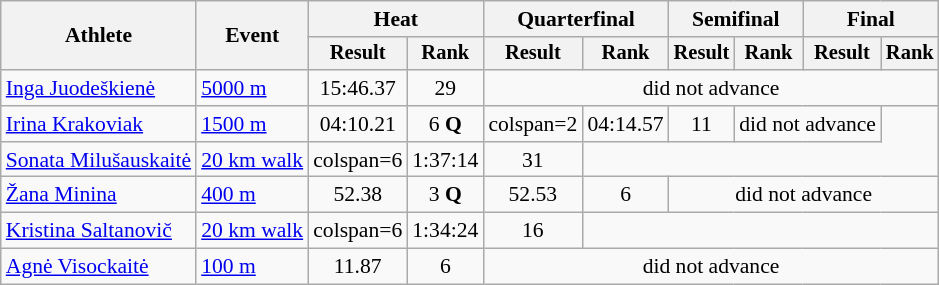<table class="wikitable" style="font-size:90%">
<tr>
<th rowspan="2">Athlete</th>
<th rowspan="2">Event</th>
<th colspan="2">Heat</th>
<th colspan="2">Quarterfinal</th>
<th colspan="2">Semifinal</th>
<th colspan="2">Final</th>
</tr>
<tr style="font-size:95%">
<th>Result</th>
<th>Rank</th>
<th>Result</th>
<th>Rank</th>
<th>Result</th>
<th>Rank</th>
<th>Result</th>
<th>Rank</th>
</tr>
<tr align=center>
<td align=left><a href='#'>Inga Juodeškienė</a></td>
<td align=left><a href='#'>5000 m</a></td>
<td>15:46.37</td>
<td>29</td>
<td colspan=6>did not advance</td>
</tr>
<tr align=center>
<td align=left><a href='#'>Irina Krakoviak</a></td>
<td align=left><a href='#'>1500 m</a></td>
<td>04:10.21</td>
<td>6 <strong>Q</strong></td>
<td>colspan=2 </td>
<td>04:14.57</td>
<td>11</td>
<td colspan=2>did not advance</td>
</tr>
<tr align=center>
<td align=left><a href='#'>Sonata Milušauskaitė</a></td>
<td align=left><a href='#'>20 km walk</a></td>
<td>colspan=6 </td>
<td>1:37:14</td>
<td>31</td>
</tr>
<tr align=center>
<td align=left><a href='#'>Žana Minina</a></td>
<td align=left><a href='#'>400 m</a></td>
<td>52.38</td>
<td>3 <strong>Q</strong></td>
<td>52.53</td>
<td>6</td>
<td colspan=4>did not advance</td>
</tr>
<tr align=center>
<td align=left><a href='#'>Kristina Saltanovič</a></td>
<td align=left><a href='#'>20 km walk</a></td>
<td>colspan=6 </td>
<td>1:34:24</td>
<td>16</td>
</tr>
<tr align=center>
<td align=left><a href='#'>Agnė Visockaitė</a></td>
<td align=left><a href='#'>100 m</a></td>
<td>11.87</td>
<td>6</td>
<td colspan=6>did not advance</td>
</tr>
</table>
